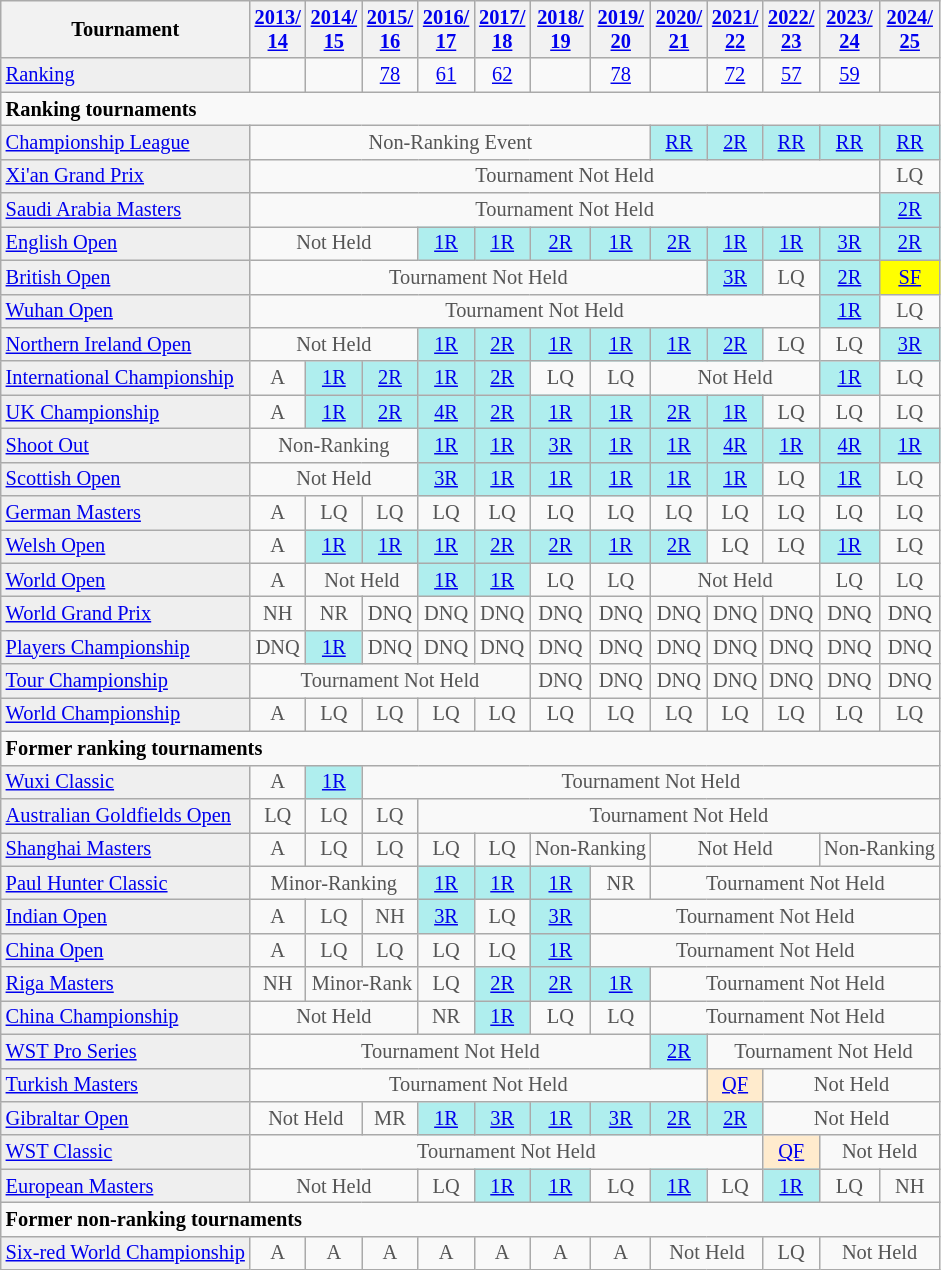<table class="wikitable"  style="font-size:85%;">
<tr>
<th>Tournament</th>
<th><a href='#'>2013/<br>14</a></th>
<th><a href='#'>2014/<br>15</a></th>
<th><a href='#'>2015/<br>16</a></th>
<th><a href='#'>2016/<br>17</a></th>
<th><a href='#'>2017/<br>18</a></th>
<th><a href='#'>2018/<br>19</a></th>
<th><a href='#'>2019/<br>20</a></th>
<th><a href='#'>2020/<br>21</a></th>
<th><a href='#'>2021/<br>22</a></th>
<th><a href='#'>2022/<br>23</a></th>
<th><a href='#'>2023/<br>24</a></th>
<th><a href='#'>2024/<br>25</a></th>
</tr>
<tr>
<td style="background:#EFEFEF;"><a href='#'>Ranking</a></td>
<td align="center"></td>
<td align="center"></td>
<td align="center"><a href='#'>78</a></td>
<td align="center"><a href='#'>61</a></td>
<td align="center"><a href='#'>62</a></td>
<td align="center"></td>
<td align="center"><a href='#'>78</a></td>
<td align="center"></td>
<td align="center"><a href='#'>72</a></td>
<td align="center"><a href='#'>57</a></td>
<td align="center"><a href='#'>59</a></td>
<td align="center"></td>
</tr>
<tr>
<td colspan="20"><strong>Ranking tournaments</strong></td>
</tr>
<tr>
<td style="background:#EFEFEF;"><a href='#'>Championship League</a></td>
<td align="center" colspan="7" style="color:#555555;">Non-Ranking Event</td>
<td align="center" style="background:#afeeee;"><a href='#'>RR</a></td>
<td align="center" style="background:#afeeee;"><a href='#'>2R</a></td>
<td align="center" style="background:#afeeee;"><a href='#'>RR</a></td>
<td align="center" style="background:#afeeee;"><a href='#'>RR</a></td>
<td align="center" style="background:#afeeee;"><a href='#'>RR</a></td>
</tr>
<tr>
<td style="background:#EFEFEF;"><a href='#'>Xi'an Grand Prix</a></td>
<td align="center" colspan="11" style="color:#555555;">Tournament Not Held</td>
<td align="center" style="color:#555555;">LQ</td>
</tr>
<tr>
<td style="background:#EFEFEF;"><a href='#'>Saudi Arabia Masters</a></td>
<td align="center" colspan="11" style="color:#555555;">Tournament Not Held</td>
<td align="center" style="background:#afeeee;"><a href='#'>2R</a></td>
</tr>
<tr>
<td style="background:#EFEFEF;"><a href='#'>English Open</a></td>
<td align="center" colspan="3" style="color:#555555;">Not Held</td>
<td align="center" style="background:#afeeee;"><a href='#'>1R</a></td>
<td align="center" style="background:#afeeee;"><a href='#'>1R</a></td>
<td align="center" style="background:#afeeee;"><a href='#'>2R</a></td>
<td align="center" style="background:#afeeee;"><a href='#'>1R</a></td>
<td align="center" style="background:#afeeee;"><a href='#'>2R</a></td>
<td align="center" style="background:#afeeee;"><a href='#'>1R</a></td>
<td align="center" style="background:#afeeee;"><a href='#'>1R</a></td>
<td align="center" style="background:#afeeee;"><a href='#'>3R</a></td>
<td align="center" style="background:#afeeee;"><a href='#'>2R</a></td>
</tr>
<tr>
<td style="background:#EFEFEF;"><a href='#'>British Open</a></td>
<td align="center" colspan="8" style="color:#555555;">Tournament Not Held</td>
<td align="center" style="background:#afeeee;"><a href='#'>3R</a></td>
<td align="center" style="color:#555555;">LQ</td>
<td align="center" style="background:#afeeee;"><a href='#'>2R</a></td>
<td align="center" style="background:yellow;"><a href='#'>SF</a></td>
</tr>
<tr>
<td style="background:#EFEFEF;"><a href='#'>Wuhan Open</a></td>
<td align="center" colspan="10" style="color:#555555;">Tournament Not Held</td>
<td align="center" style="background:#afeeee;"><a href='#'>1R</a></td>
<td align="center" style="color:#555555;">LQ</td>
</tr>
<tr>
<td style="background:#EFEFEF;"><a href='#'>Northern Ireland Open</a></td>
<td align="center" colspan="3" style="color:#555555;">Not Held</td>
<td align="center" style="background:#afeeee;"><a href='#'>1R</a></td>
<td align="center" style="background:#afeeee;"><a href='#'>2R</a></td>
<td align="center" style="background:#afeeee;"><a href='#'>1R</a></td>
<td align="center" style="background:#afeeee;"><a href='#'>1R</a></td>
<td align="center" style="background:#afeeee;"><a href='#'>1R</a></td>
<td align="center" style="background:#afeeee;"><a href='#'>2R</a></td>
<td align="center" style="color:#555555;">LQ</td>
<td align="center" style="color:#555555;">LQ</td>
<td align="center" style="background:#afeeee;"><a href='#'>3R</a></td>
</tr>
<tr>
<td style="background:#EFEFEF;"><a href='#'>International Championship</a></td>
<td align="center" style="color:#555555;">A</td>
<td align="center" style="background:#afeeee;"><a href='#'>1R</a></td>
<td align="center" style="background:#afeeee;"><a href='#'>2R</a></td>
<td align="center" style="background:#afeeee;"><a href='#'>1R</a></td>
<td align="center" style="background:#afeeee;"><a href='#'>2R</a></td>
<td align="center" style="color:#555555;">LQ</td>
<td align="center" style="color:#555555;">LQ</td>
<td align="center" colspan="3" style="color:#555555;">Not Held</td>
<td align="center" style="background:#afeeee;"><a href='#'>1R</a></td>
<td align="center" style="color:#555555;">LQ</td>
</tr>
<tr>
<td style="background:#EFEFEF;"><a href='#'>UK Championship</a></td>
<td align="center" style="color:#555555;">A</td>
<td align="center" style="background:#afeeee;"><a href='#'>1R</a></td>
<td align="center" style="background:#afeeee;"><a href='#'>2R</a></td>
<td align="center" style="background:#afeeee;"><a href='#'>4R</a></td>
<td align="center" style="background:#afeeee;"><a href='#'>2R</a></td>
<td align="center" style="background:#afeeee;"><a href='#'>1R</a></td>
<td align="center" style="background:#afeeee;"><a href='#'>1R</a></td>
<td align="center" style="background:#afeeee;"><a href='#'>2R</a></td>
<td align="center" style="background:#afeeee;"><a href='#'>1R</a></td>
<td align="center" style="color:#555555;">LQ</td>
<td align="center" style="color:#555555;">LQ</td>
<td align="center" style="color:#555555;">LQ</td>
</tr>
<tr>
<td style="background:#EFEFEF;"><a href='#'>Shoot Out</a></td>
<td align="center" colspan="3" style="color:#555555;">Non-Ranking</td>
<td align="center" style="background:#afeeee;"><a href='#'>1R</a></td>
<td align="center" style="background:#afeeee;"><a href='#'>1R</a></td>
<td align="center" style="background:#afeeee;"><a href='#'>3R</a></td>
<td align="center" style="background:#afeeee;"><a href='#'>1R</a></td>
<td align="center" style="background:#afeeee;"><a href='#'>1R</a></td>
<td align="center" style="background:#afeeee;"><a href='#'>4R</a></td>
<td align="center" style="background:#afeeee;"><a href='#'>1R</a></td>
<td align="center" style="background:#afeeee;"><a href='#'>4R</a></td>
<td align="center" style="background:#afeeee;"><a href='#'>1R</a></td>
</tr>
<tr>
<td style="background:#EFEFEF;"><a href='#'>Scottish Open</a></td>
<td align="center" colspan="3" style="color:#555555;">Not Held</td>
<td align="center" style="background:#afeeee;"><a href='#'>3R</a></td>
<td align="center" style="background:#afeeee;"><a href='#'>1R</a></td>
<td align="center" style="background:#afeeee;"><a href='#'>1R</a></td>
<td align="center" style="background:#afeeee;"><a href='#'>1R</a></td>
<td align="center" style="background:#afeeee;"><a href='#'>1R</a></td>
<td align="center" style="background:#afeeee;"><a href='#'>1R</a></td>
<td align="center" style="color:#555555;">LQ</td>
<td align="center" style="background:#afeeee;"><a href='#'>1R</a></td>
<td align="center" style="color:#555555;">LQ</td>
</tr>
<tr>
<td style="background:#EFEFEF;"><a href='#'>German Masters</a></td>
<td align="center" style="color:#555555;">A</td>
<td align="center" style="color:#555555;">LQ</td>
<td align="center" style="color:#555555;">LQ</td>
<td align="center" style="color:#555555;">LQ</td>
<td align="center" style="color:#555555;">LQ</td>
<td align="center" style="color:#555555;">LQ</td>
<td align="center" style="color:#555555;">LQ</td>
<td align="center" style="color:#555555;">LQ</td>
<td align="center" style="color:#555555;">LQ</td>
<td align="center" style="color:#555555;">LQ</td>
<td align="center" style="color:#555555;">LQ</td>
<td align="center" style="color:#555555;">LQ</td>
</tr>
<tr>
<td style="background:#EFEFEF;"><a href='#'>Welsh Open</a></td>
<td align="center" style="color:#555555;">A</td>
<td align="center" style="background:#afeeee;"><a href='#'>1R</a></td>
<td align="center" style="background:#afeeee;"><a href='#'>1R</a></td>
<td align="center" style="background:#afeeee;"><a href='#'>1R</a></td>
<td align="center" style="background:#afeeee;"><a href='#'>2R</a></td>
<td align="center" style="background:#afeeee;"><a href='#'>2R</a></td>
<td align="center" style="background:#afeeee;"><a href='#'>1R</a></td>
<td align="center" style="background:#afeeee;"><a href='#'>2R</a></td>
<td align="center" style="color:#555555;">LQ</td>
<td align="center" style="color:#555555;">LQ</td>
<td align="center" style="background:#afeeee;"><a href='#'>1R</a></td>
<td align="center" style="color:#555555;">LQ</td>
</tr>
<tr>
<td style="background:#EFEFEF;"><a href='#'>World Open</a></td>
<td align="center" style="color:#555555;">A</td>
<td align="center" colspan="2" style="color:#555555;">Not Held</td>
<td align="center" style="background:#afeeee;"><a href='#'>1R</a></td>
<td align="center" style="background:#afeeee;"><a href='#'>1R</a></td>
<td align="center" style="color:#555555;">LQ</td>
<td align="center" style="color:#555555;">LQ</td>
<td align="center" colspan="3" style="color:#555555;">Not Held</td>
<td align="center" style="color:#555555;">LQ</td>
<td align="center" style="color:#555555;">LQ</td>
</tr>
<tr>
<td style="background:#EFEFEF;"><a href='#'>World Grand Prix</a></td>
<td align="center" style="color:#555555;">NH</td>
<td align="center" style="color:#555555;">NR</td>
<td align="center" style="color:#555555;">DNQ</td>
<td align="center" style="color:#555555;">DNQ</td>
<td align="center" style="color:#555555;">DNQ</td>
<td align="center" style="color:#555555;">DNQ</td>
<td align="center" style="color:#555555;">DNQ</td>
<td align="center" style="color:#555555;">DNQ</td>
<td align="center" style="color:#555555;">DNQ</td>
<td align="center" style="color:#555555;">DNQ</td>
<td align="center" style="color:#555555;">DNQ</td>
<td align="center" style="color:#555555;">DNQ</td>
</tr>
<tr>
<td style="background:#EFEFEF;"><a href='#'>Players Championship</a></td>
<td align="center" style="color:#555555;">DNQ</td>
<td align="center" style="background:#afeeee;"><a href='#'>1R</a></td>
<td align="center" style="color:#555555;">DNQ</td>
<td align="center" style="color:#555555;">DNQ</td>
<td align="center" style="color:#555555;">DNQ</td>
<td align="center" style="color:#555555;">DNQ</td>
<td align="center" style="color:#555555;">DNQ</td>
<td align="center" style="color:#555555;">DNQ</td>
<td align="center" style="color:#555555;">DNQ</td>
<td align="center" style="color:#555555;">DNQ</td>
<td align="center" style="color:#555555;">DNQ</td>
<td align="center" style="color:#555555;">DNQ</td>
</tr>
<tr>
<td style="background:#EFEFEF;"><a href='#'>Tour Championship</a></td>
<td align="center" colspan="5" style="color:#555555;">Tournament Not Held</td>
<td align="center" style="color:#555555;">DNQ</td>
<td align="center" style="color:#555555;">DNQ</td>
<td align="center" style="color:#555555;">DNQ</td>
<td align="center" style="color:#555555;">DNQ</td>
<td align="center" style="color:#555555;">DNQ</td>
<td align="center" style="color:#555555;">DNQ</td>
<td align="center" style="color:#555555;">DNQ</td>
</tr>
<tr>
<td style="background:#EFEFEF;"><a href='#'>World Championship</a></td>
<td align="center" style="color:#555555;">A</td>
<td align="center" style="color:#555555;">LQ</td>
<td align="center" style="color:#555555;">LQ</td>
<td align="center" style="color:#555555;">LQ</td>
<td align="center" style="color:#555555;">LQ</td>
<td align="center" style="color:#555555;">LQ</td>
<td align="center" style="color:#555555;">LQ</td>
<td align="center" style="color:#555555;">LQ</td>
<td align="center" style="color:#555555;">LQ</td>
<td align="center" style="color:#555555;">LQ</td>
<td align="center" style="color:#555555;">LQ</td>
<td align="center" style="color:#555555;">LQ</td>
</tr>
<tr>
<td colspan="20"><strong>Former ranking tournaments</strong></td>
</tr>
<tr>
<td style="background:#EFEFEF;"><a href='#'>Wuxi Classic</a></td>
<td align="center" style="color:#555555;">A</td>
<td align="center" style="background:#afeeee;"><a href='#'>1R</a></td>
<td align="center" colspan="20" style="color:#555555;">Tournament Not Held</td>
</tr>
<tr>
<td style="background:#EFEFEF;"><a href='#'>Australian Goldfields Open</a></td>
<td align="center" style="color:#555555;">LQ</td>
<td align="center" style="color:#555555;">LQ</td>
<td align="center" style="color:#555555;">LQ</td>
<td align="center" colspan="20" style="color:#555555;">Tournament Not Held</td>
</tr>
<tr>
<td style="background:#EFEFEF;"><a href='#'>Shanghai Masters</a></td>
<td align="center" style="color:#555555;">A</td>
<td align="center" style="color:#555555;">LQ</td>
<td align="center" style="color:#555555;">LQ</td>
<td align="center" style="color:#555555;">LQ</td>
<td align="center" style="color:#555555;">LQ</td>
<td align="center" colspan="2" style="color:#555555;">Non-Ranking</td>
<td align="center" colspan="3" style="color:#555555;">Not Held</td>
<td align="center" colspan="2" style="color:#555555;">Non-Ranking</td>
</tr>
<tr>
<td style="background:#EFEFEF;"><a href='#'>Paul Hunter Classic</a></td>
<td align="center" colspan="3" style="color:#555555;">Minor-Ranking</td>
<td align="center" style="background:#afeeee;"><a href='#'>1R</a></td>
<td align="center" style="background:#afeeee;"><a href='#'>1R</a></td>
<td align="center" style="background:#afeeee;"><a href='#'>1R</a></td>
<td align="center" style="color:#555555;">NR</td>
<td align="center" colspan="20" style="color:#555555;">Tournament Not Held</td>
</tr>
<tr>
<td style="background:#EFEFEF;"><a href='#'>Indian Open</a></td>
<td align="center" style="color:#555555;">A</td>
<td align="center" style="color:#555555;">LQ</td>
<td align="center" style="color:#555555;">NH</td>
<td align="center" style="background:#afeeee;"><a href='#'>3R</a></td>
<td align="center" style="color:#555555;">LQ</td>
<td align="center" style="background:#afeeee;"><a href='#'>3R</a></td>
<td align="center" colspan="20" style="color:#555555;">Tournament Not Held</td>
</tr>
<tr>
<td style="background:#EFEFEF;"><a href='#'>China Open</a></td>
<td align="center" style="color:#555555;">A</td>
<td align="center" style="color:#555555;">LQ</td>
<td align="center" style="color:#555555;">LQ</td>
<td align="center" style="color:#555555;">LQ</td>
<td align="center" style="color:#555555;">LQ</td>
<td align="center" style="background:#afeeee;"><a href='#'>1R</a></td>
<td align="center" colspan="20" style="color:#555555;">Tournament Not Held</td>
</tr>
<tr>
<td style="background:#EFEFEF;"><a href='#'>Riga Masters</a></td>
<td align="center" style="color:#555555;">NH</td>
<td align="center" colspan="2" style="color:#555555;">Minor-Rank</td>
<td align="center" style="color:#555555;">LQ</td>
<td align="center" style="background:#afeeee;"><a href='#'>2R</a></td>
<td align="center" style="background:#afeeee;"><a href='#'>2R</a></td>
<td align="center" style="background:#afeeee;"><a href='#'>1R</a></td>
<td align="center" colspan="20" style="color:#555555;">Tournament Not Held</td>
</tr>
<tr>
<td style="background:#EFEFEF;"><a href='#'>China Championship</a></td>
<td align="center" colspan="3" style="color:#555555;">Not Held</td>
<td align="center" style="color:#555555;">NR</td>
<td align="center" style="background:#afeeee;"><a href='#'>1R</a></td>
<td align="center" style="color:#555555;">LQ</td>
<td align="center" style="color:#555555;">LQ</td>
<td align="center" colspan="20" style="color:#555555;">Tournament Not Held</td>
</tr>
<tr>
<td style="background:#EFEFEF;"><a href='#'>WST Pro Series</a></td>
<td align="center" colspan="7" style="color:#555555;">Tournament Not Held</td>
<td align="center" style="background:#afeeee;"><a href='#'>2R</a></td>
<td align="center" colspan="20" style="color:#555555;">Tournament Not Held</td>
</tr>
<tr>
<td style="background:#EFEFEF;"><a href='#'>Turkish Masters</a></td>
<td align="center" colspan="8" style="color:#555555;">Tournament Not Held</td>
<td align="center" style="background:#ffebcd;"><a href='#'>QF</a></td>
<td align="center" colspan="20" style="color:#555555;">Not Held</td>
</tr>
<tr>
<td style="background:#EFEFEF;"><a href='#'>Gibraltar Open</a></td>
<td align="center" colspan="2" style="color:#555555;">Not Held</td>
<td align="center" style="color:#555555;">MR</td>
<td align="center" style="background:#afeeee;"><a href='#'>1R</a></td>
<td align="center" style="background:#afeeee;"><a href='#'>3R</a></td>
<td align="center" style="background:#afeeee;"><a href='#'>1R</a></td>
<td align="center" style="background:#afeeee;"><a href='#'>3R</a></td>
<td align="center" style="background:#afeeee;"><a href='#'>2R</a></td>
<td align="center" style="background:#afeeee;"><a href='#'>2R</a></td>
<td align="center" colspan="20" style="color:#555555;">Not Held</td>
</tr>
<tr>
<td style="background:#EFEFEF;"><a href='#'>WST Classic</a></td>
<td align="center" colspan="9" style="color:#555555;">Tournament Not Held</td>
<td align="center" style="background:#ffebcd;"><a href='#'>QF</a></td>
<td align="center" colspan="2" style="color:#555555;">Not Held</td>
</tr>
<tr>
<td style="background:#EFEFEF;"><a href='#'>European Masters</a></td>
<td align="center" colspan="3" style="color:#555555;">Not Held</td>
<td align="center" style="color:#555555;">LQ</td>
<td align="center" style="background:#afeeee;"><a href='#'>1R</a></td>
<td align="center" style="background:#afeeee;"><a href='#'>1R</a></td>
<td align="center" style="color:#555555;">LQ</td>
<td align="center" style="background:#afeeee;"><a href='#'>1R</a></td>
<td align="center" style="color:#555555;">LQ</td>
<td align="center" style="background:#afeeee;"><a href='#'>1R</a></td>
<td align="center" style="color:#555555;">LQ</td>
<td align="center" style="color:#555555;">NH</td>
</tr>
<tr>
<td colspan="20"><strong>Former non-ranking tournaments</strong></td>
</tr>
<tr>
<td style="background:#EFEFEF;"><a href='#'>Six-red World Championship</a></td>
<td align="center" style="color:#555555;">A</td>
<td align="center" style="color:#555555;">A</td>
<td align="center" style="color:#555555;">A</td>
<td align="center" style="color:#555555;">A</td>
<td align="center" style="color:#555555;">A</td>
<td align="center" style="color:#555555;">A</td>
<td align="center" style="color:#555555;">A</td>
<td align="center" colspan="2" style="color:#555555;">Not Held</td>
<td align="center" style="color:#555555;">LQ</td>
<td align="center" colspan="2" style="color:#555555;">Not Held</td>
</tr>
</table>
